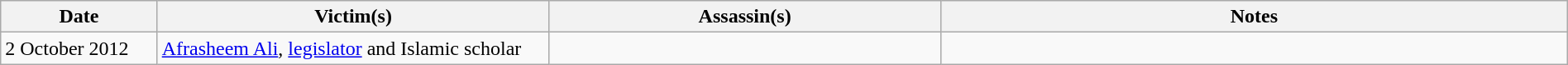<table class="wikitable"  style="width:100%">
<tr>
<th style="width:10%">Date</th>
<th style="width:25%">Victim(s)</th>
<th style="width:25%">Assassin(s)</th>
<th style="width:40%">Notes</th>
</tr>
<tr>
<td>2 October 2012</td>
<td><a href='#'>Afrasheem Ali</a>, <a href='#'>legislator</a> and Islamic scholar</td>
<td></td>
<td></td>
</tr>
</table>
